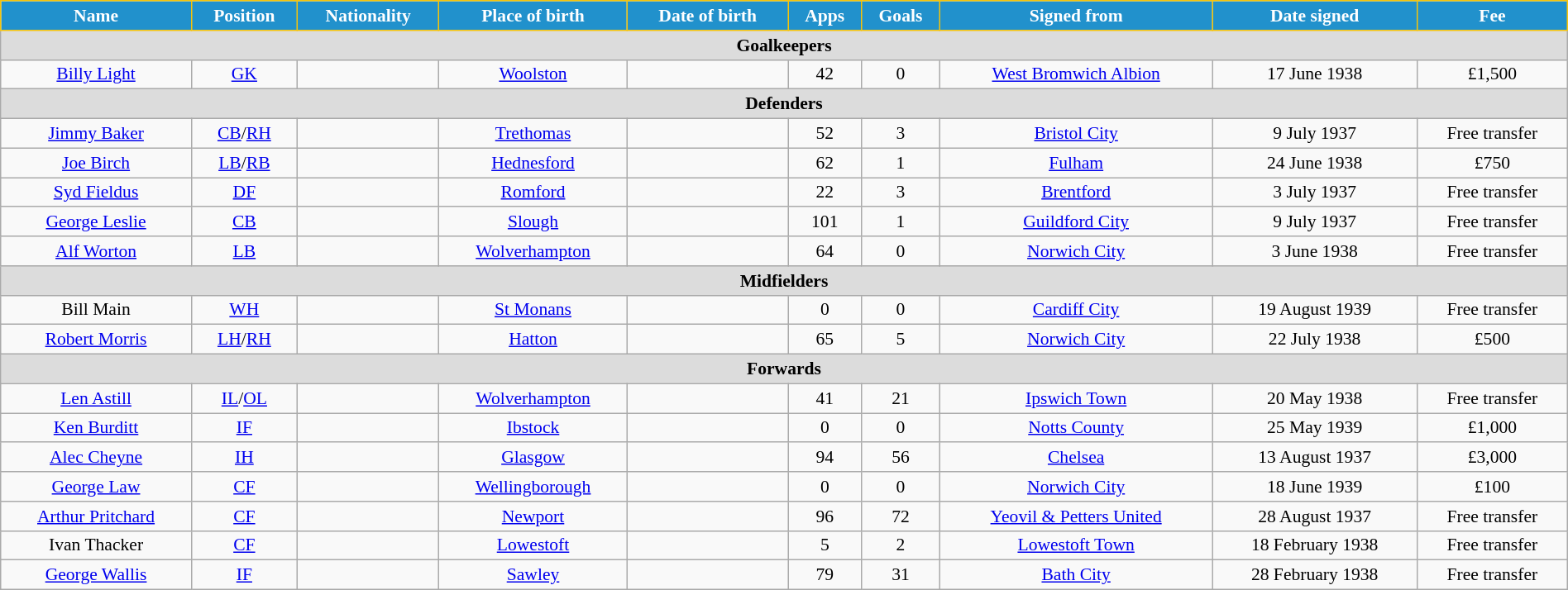<table class="wikitable" style="text-align:center; font-size:90%; width:100%;">
<tr>
<th style="background:#2191CC; color:white; border:1px solid #F7C408; text-align:center;">Name</th>
<th style="background:#2191CC; color:white; border:1px solid #F7C408; text-align:center;">Position</th>
<th style="background:#2191CC; color:white; border:1px solid #F7C408; text-align:center;">Nationality</th>
<th style="background:#2191CC; color:white; border:1px solid #F7C408; text-align:center;">Place of birth</th>
<th style="background:#2191CC; color:white; border:1px solid #F7C408; text-align:center;">Date of birth</th>
<th style="background:#2191CC; color:white; border:1px solid #F7C408; text-align:center;">Apps</th>
<th style="background:#2191CC; color:white; border:1px solid #F7C408; text-align:center;">Goals</th>
<th style="background:#2191CC; color:white; border:1px solid #F7C408; text-align:center;">Signed from</th>
<th style="background:#2191CC; color:white; border:1px solid #F7C408; text-align:center;">Date signed</th>
<th style="background:#2191CC; color:white; border:1px solid #F7C408; text-align:center;">Fee</th>
</tr>
<tr>
<th colspan="12" style="background:#dcdcdc; text-align:center;">Goalkeepers</th>
</tr>
<tr>
<td><a href='#'>Billy Light</a></td>
<td><a href='#'>GK</a></td>
<td></td>
<td><a href='#'>Woolston</a></td>
<td></td>
<td>42</td>
<td>0</td>
<td> <a href='#'>West Bromwich Albion</a></td>
<td>17 June 1938</td>
<td>£1,500</td>
</tr>
<tr>
<th colspan="12" style="background:#dcdcdc; text-align:center;">Defenders</th>
</tr>
<tr>
<td><a href='#'>Jimmy Baker</a></td>
<td><a href='#'>CB</a>/<a href='#'>RH</a></td>
<td></td>
<td><a href='#'>Trethomas</a></td>
<td></td>
<td>52</td>
<td>3</td>
<td> <a href='#'>Bristol City</a></td>
<td>9 July 1937</td>
<td>Free transfer</td>
</tr>
<tr>
<td><a href='#'>Joe Birch</a></td>
<td><a href='#'>LB</a>/<a href='#'>RB</a></td>
<td></td>
<td><a href='#'>Hednesford</a></td>
<td></td>
<td>62</td>
<td>1</td>
<td> <a href='#'>Fulham</a></td>
<td>24 June 1938</td>
<td>£750</td>
</tr>
<tr>
<td><a href='#'>Syd Fieldus</a></td>
<td><a href='#'>DF</a></td>
<td></td>
<td><a href='#'>Romford</a></td>
<td></td>
<td>22</td>
<td>3</td>
<td> <a href='#'>Brentford</a></td>
<td>3 July 1937</td>
<td>Free transfer</td>
</tr>
<tr>
<td><a href='#'>George Leslie</a></td>
<td><a href='#'>CB</a></td>
<td></td>
<td><a href='#'>Slough</a></td>
<td></td>
<td>101</td>
<td>1</td>
<td> <a href='#'>Guildford City</a></td>
<td>9 July 1937</td>
<td>Free transfer</td>
</tr>
<tr>
<td><a href='#'>Alf Worton</a></td>
<td><a href='#'>LB</a></td>
<td></td>
<td><a href='#'>Wolverhampton</a></td>
<td></td>
<td>64</td>
<td>0</td>
<td> <a href='#'>Norwich City</a></td>
<td>3 June 1938</td>
<td>Free transfer</td>
</tr>
<tr>
<th colspan="12" style="background:#dcdcdc; text-align:center;">Midfielders</th>
</tr>
<tr>
<td>Bill Main</td>
<td><a href='#'>WH</a></td>
<td></td>
<td><a href='#'>St Monans</a></td>
<td></td>
<td>0</td>
<td>0</td>
<td> <a href='#'>Cardiff City</a></td>
<td>19 August 1939</td>
<td>Free transfer</td>
</tr>
<tr>
<td><a href='#'>Robert Morris</a></td>
<td><a href='#'>LH</a>/<a href='#'>RH</a></td>
<td></td>
<td><a href='#'>Hatton</a></td>
<td></td>
<td>65</td>
<td>5</td>
<td> <a href='#'>Norwich City</a></td>
<td>22 July 1938</td>
<td>£500</td>
</tr>
<tr>
<th colspan="12" style="background:#dcdcdc; text-align:center;">Forwards</th>
</tr>
<tr>
<td><a href='#'>Len Astill</a></td>
<td><a href='#'>IL</a>/<a href='#'>OL</a></td>
<td></td>
<td><a href='#'>Wolverhampton</a></td>
<td></td>
<td>41</td>
<td>21</td>
<td> <a href='#'>Ipswich Town</a></td>
<td>20 May 1938</td>
<td>Free transfer</td>
</tr>
<tr>
<td><a href='#'>Ken Burditt</a></td>
<td><a href='#'>IF</a></td>
<td></td>
<td><a href='#'>Ibstock</a></td>
<td></td>
<td>0</td>
<td>0</td>
<td> <a href='#'>Notts County</a></td>
<td>25 May 1939</td>
<td>£1,000</td>
</tr>
<tr>
<td><a href='#'>Alec Cheyne</a></td>
<td><a href='#'>IH</a></td>
<td></td>
<td><a href='#'>Glasgow</a></td>
<td></td>
<td>94</td>
<td>56</td>
<td> <a href='#'>Chelsea</a></td>
<td>13 August 1937</td>
<td>£3,000</td>
</tr>
<tr>
<td><a href='#'>George Law</a></td>
<td><a href='#'>CF</a></td>
<td></td>
<td><a href='#'>Wellingborough</a></td>
<td></td>
<td>0</td>
<td>0</td>
<td> <a href='#'>Norwich City</a></td>
<td>18 June 1939</td>
<td>£100</td>
</tr>
<tr>
<td><a href='#'>Arthur Pritchard</a></td>
<td><a href='#'>CF</a></td>
<td></td>
<td><a href='#'>Newport</a></td>
<td></td>
<td>96</td>
<td>72</td>
<td> <a href='#'>Yeovil & Petters United</a></td>
<td>28 August 1937</td>
<td>Free transfer</td>
</tr>
<tr>
<td>Ivan Thacker</td>
<td><a href='#'>CF</a></td>
<td></td>
<td><a href='#'>Lowestoft</a></td>
<td></td>
<td>5</td>
<td>2</td>
<td> <a href='#'>Lowestoft Town</a></td>
<td>18 February 1938</td>
<td>Free transfer</td>
</tr>
<tr>
<td><a href='#'>George Wallis</a></td>
<td><a href='#'>IF</a></td>
<td></td>
<td><a href='#'>Sawley</a></td>
<td></td>
<td>79</td>
<td>31</td>
<td> <a href='#'>Bath City</a></td>
<td>28 February 1938</td>
<td>Free transfer</td>
</tr>
</table>
